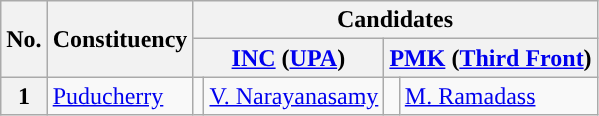<table class="wikitable sortable">
<tr>
<th rowspan="2">No.</th>
<th rowspan="2">Constituency</th>
<th colspan="8">Candidates</th>
</tr>
<tr>
<th colspan="2"><a href='#'>INC</a> (<a href='#'>UPA</a>)</th>
<th colspan="2"><a href='#'>PMK</a> (<a href='#'>Third Front</a>)</th>
</tr>
<tr>
<th>1</th>
<td><a href='#'>Puducherry</a></td>
<td style="background:"></td>
<td><a href='#'>V. Narayanasamy</a></td>
<td style="background:"></td>
<td><a href='#'>M. Ramadass</a></td>
</tr>
</table>
